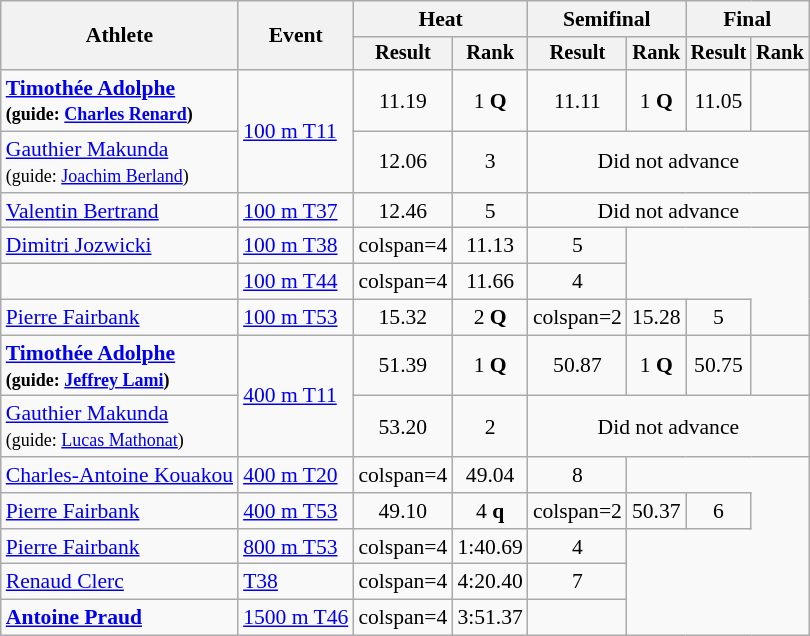<table class="wikitable" style="font-size:90%">
<tr>
<th rowspan="2">Athlete</th>
<th rowspan="2">Event</th>
<th colspan="2">Heat</th>
<th colspan="2">Semifinal</th>
<th colspan="2">Final</th>
</tr>
<tr style="font-size:95%">
<th>Result</th>
<th>Rank</th>
<th>Result</th>
<th>Rank</th>
<th>Result</th>
<th>Rank</th>
</tr>
<tr align=center>
<td align=left><strong><a href='#'>Timothée Adolphe</a><br><small>(guide: <a href='#'>Charles Renard</a>)</small></strong></td>
<td align=left rowspan=2><a href='#'>100 m T11</a></td>
<td>11.19</td>
<td>1 <strong>Q</strong></td>
<td>11.11</td>
<td>1 <strong>Q</strong></td>
<td>11.05</td>
<td></td>
</tr>
<tr align=center>
<td align=left><a href='#'>Gauthier Makunda</a><br><small>(guide: <a href='#'>Joachim Berland</a>)</small></td>
<td>12.06</td>
<td>3</td>
<td colspan=4>Did not advance</td>
</tr>
<tr align=center>
<td align=left><a href='#'>Valentin Bertrand</a></td>
<td align=left><a href='#'>100 m T37</a></td>
<td>12.46</td>
<td>5</td>
<td colspan=4>Did not advance</td>
</tr>
<tr align=center>
<td align=left><a href='#'>Dimitri Jozwicki</a></td>
<td align=left><a href='#'>100 m T38</a></td>
<td>colspan=4 </td>
<td>11.13</td>
<td>5</td>
</tr>
<tr align=center>
<td align=left></td>
<td align=left><a href='#'>100 m T44</a></td>
<td>colspan=4 </td>
<td>11.66</td>
<td>4</td>
</tr>
<tr align=center>
<td align=left><a href='#'>Pierre Fairbank</a></td>
<td align=left><a href='#'>100 m T53</a></td>
<td>15.32</td>
<td>2 <strong>Q</strong></td>
<td>colspan=2 </td>
<td>15.28</td>
<td>5</td>
</tr>
<tr align=center>
<td align=left><strong><a href='#'>Timothée Adolphe</a><br><small>(guide: <a href='#'>Jeffrey Lami</a>)</small></strong></td>
<td align=left rowspan=2><a href='#'>400 m T11</a></td>
<td>51.39</td>
<td>1 <strong>Q</strong></td>
<td>50.87</td>
<td>1 <strong>Q</strong></td>
<td>50.75</td>
<td></td>
</tr>
<tr align=center>
<td align=left><a href='#'>Gauthier Makunda</a><br><small>(guide: <a href='#'>Lucas Mathonat</a>)</small></td>
<td>53.20</td>
<td>2</td>
<td colspan=4>Did not advance</td>
</tr>
<tr align=center>
<td align=left><a href='#'>Charles-Antoine Kouakou</a></td>
<td align=left><a href='#'>400 m T20</a></td>
<td>colspan=4 </td>
<td>49.04</td>
<td>8</td>
</tr>
<tr align=center>
<td align=left><a href='#'>Pierre Fairbank</a></td>
<td align=left><a href='#'>400 m T53</a></td>
<td>49.10</td>
<td>4 <strong>q</strong></td>
<td>colspan=2 </td>
<td>50.37</td>
<td>6</td>
</tr>
<tr align=center>
<td align=left><a href='#'>Pierre Fairbank</a></td>
<td align=left><a href='#'>800 m T53</a></td>
<td>colspan=4 </td>
<td>1:40.69</td>
<td>4</td>
</tr>
<tr align=center>
<td align=left><a href='#'>Renaud Clerc</a></td>
<td align=left><a href='#'> T38</a></td>
<td>colspan=4 </td>
<td>4:20.40</td>
<td>7</td>
</tr>
<tr align=center>
<td align=left><strong><a href='#'>Antoine Praud</a></strong></td>
<td align=left><a href='#'>1500 m T46</a></td>
<td>colspan=4 </td>
<td>3:51.37</td>
<td></td>
</tr>
</table>
